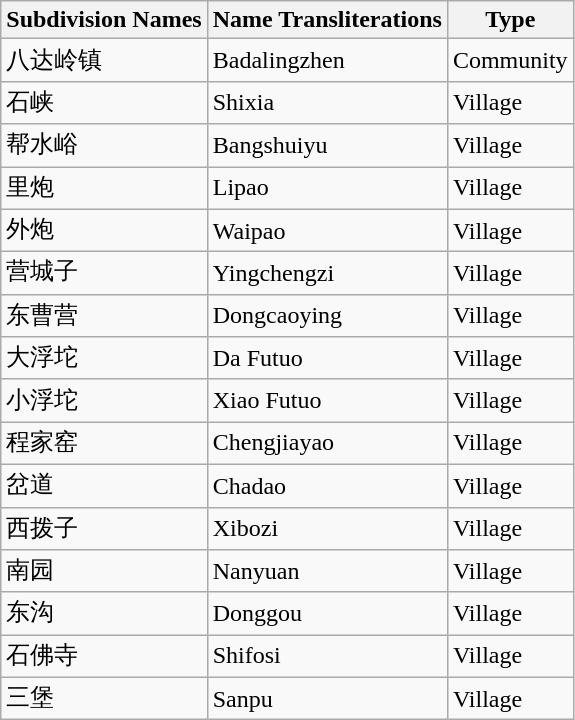<table class="wikitable sortable">
<tr>
<th>Subdivision Names</th>
<th>Name Transliterations</th>
<th>Type</th>
</tr>
<tr>
<td>八达岭镇</td>
<td>Badalingzhen</td>
<td>Community</td>
</tr>
<tr>
<td>石峡</td>
<td>Shixia</td>
<td>Village</td>
</tr>
<tr>
<td>帮水峪</td>
<td>Bangshuiyu</td>
<td>Village</td>
</tr>
<tr>
<td>里炮</td>
<td>Lipao</td>
<td>Village</td>
</tr>
<tr>
<td>外炮</td>
<td>Waipao</td>
<td>Village</td>
</tr>
<tr>
<td>营城子</td>
<td>Yingchengzi</td>
<td>Village</td>
</tr>
<tr>
<td>东曹营</td>
<td>Dongcaoying</td>
<td>Village</td>
</tr>
<tr>
<td>大浮坨</td>
<td>Da Futuo</td>
<td>Village</td>
</tr>
<tr>
<td>小浮坨</td>
<td>Xiao Futuo</td>
<td>Village</td>
</tr>
<tr>
<td>程家窑</td>
<td>Chengjiayao</td>
<td>Village</td>
</tr>
<tr>
<td>岔道</td>
<td>Chadao</td>
<td>Village</td>
</tr>
<tr>
<td>西拨子</td>
<td>Xibozi</td>
<td>Village</td>
</tr>
<tr>
<td>南园</td>
<td>Nanyuan</td>
<td>Village</td>
</tr>
<tr>
<td>东沟</td>
<td>Donggou</td>
<td>Village</td>
</tr>
<tr>
<td>石佛寺</td>
<td>Shifosi</td>
<td>Village</td>
</tr>
<tr>
<td>三堡</td>
<td>Sanpu</td>
<td>Village</td>
</tr>
</table>
